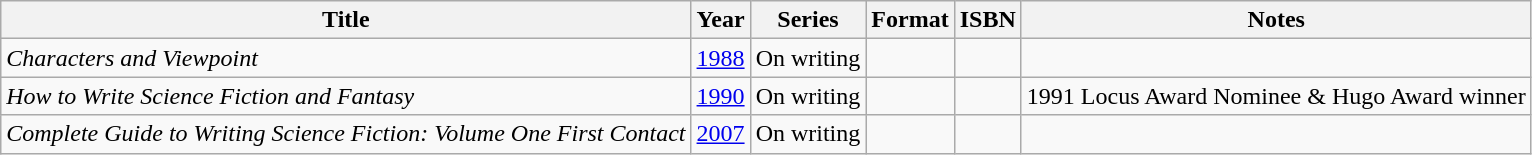<table class="wikitable sortable">
<tr>
<th>Title</th>
<th>Year</th>
<th>Series</th>
<th>Format</th>
<th>ISBN</th>
<th class="unsortable">Notes</th>
</tr>
<tr>
<td><em>Characters and Viewpoint</em></td>
<td><a href='#'>1988</a></td>
<td>On writing</td>
<td></td>
<td></td>
<td></td>
</tr>
<tr>
<td><em>How to Write Science Fiction and Fantasy</em></td>
<td><a href='#'>1990</a></td>
<td>On writing</td>
<td></td>
<td></td>
<td>1991 Locus Award Nominee & Hugo Award winner</td>
</tr>
<tr>
<td><em>Complete Guide to Writing Science Fiction: Volume One First Contact</em></td>
<td><a href='#'>2007</a></td>
<td>On writing</td>
<td></td>
<td></td>
<td></td>
</tr>
</table>
